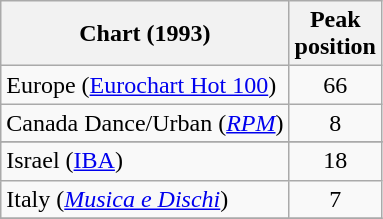<table class="wikitable sortable">
<tr>
<th>Chart (1993)</th>
<th>Peak<br>position</th>
</tr>
<tr>
<td>Europe (<a href='#'>Eurochart Hot 100</a>)</td>
<td align="center">66</td>
</tr>
<tr>
<td>Canada Dance/Urban (<em><a href='#'>RPM</a></em>)</td>
<td align="center">8</td>
</tr>
<tr>
</tr>
<tr>
<td>Israel (<a href='#'>IBA</a>)</td>
<td align="center">18</td>
</tr>
<tr>
<td>Italy (<em><a href='#'>Musica e Dischi</a></em>)</td>
<td align="center">7</td>
</tr>
<tr>
</tr>
</table>
